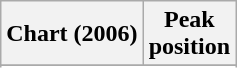<table class="wikitable sortable plainrowheaders" style="text-align:center">
<tr>
<th>Chart (2006)</th>
<th>Peak<br>position</th>
</tr>
<tr>
</tr>
<tr>
</tr>
<tr>
</tr>
<tr>
</tr>
<tr>
</tr>
<tr>
</tr>
<tr>
</tr>
<tr>
</tr>
<tr>
</tr>
<tr>
</tr>
</table>
